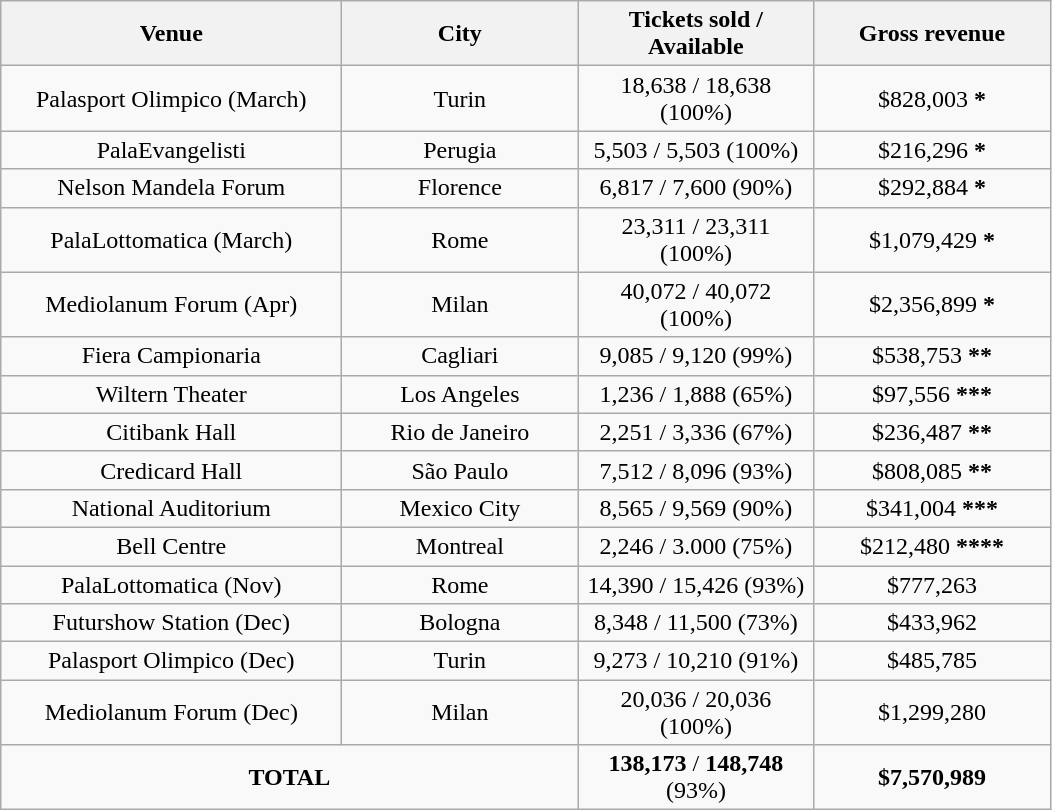<table class="wikitable" style="text-align:center;">
<tr>
<th style="width:220px;">Venue</th>
<th style="width:150px;">City</th>
<th style="width:150px;">Tickets sold / Available</th>
<th style="width:150px;">Gross revenue</th>
</tr>
<tr>
<td>Palasport Olimpico (March)</td>
<td>Turin</td>
<td>18,638 / 18,638 (100%)</td>
<td>$828,003 <strong>*</strong></td>
</tr>
<tr>
<td>PalaEvangelisti</td>
<td>Perugia</td>
<td>5,503 / 5,503 (100%)</td>
<td>$216,296 <strong>*</strong></td>
</tr>
<tr>
<td>Nelson Mandela Forum</td>
<td>Florence</td>
<td>6,817 / 7,600 (90%)</td>
<td>$292,884 <strong>*</strong></td>
</tr>
<tr>
<td>PalaLottomatica (March)</td>
<td>Rome</td>
<td>23,311 / 23,311 (100%)</td>
<td>$1,079,429 <strong>*</strong></td>
</tr>
<tr>
<td>Mediolanum Forum (Apr)</td>
<td>Milan</td>
<td>40,072 / 40,072 (100%)</td>
<td>$2,356,899 <strong>*</strong></td>
</tr>
<tr>
<td>Fiera Campionaria</td>
<td>Cagliari</td>
<td>9,085 / 9,120 (99%)</td>
<td>$538,753 <strong>**</strong></td>
</tr>
<tr>
<td>Wiltern Theater</td>
<td>Los Angeles</td>
<td>1,236 / 1,888 (65%)</td>
<td>$97,556 <strong>***</strong></td>
</tr>
<tr>
<td>Citibank Hall</td>
<td>Rio de Janeiro</td>
<td>2,251 / 3,336 (67%)</td>
<td>$236,487 <strong>**</strong></td>
</tr>
<tr>
<td>Credicard Hall</td>
<td>São Paulo</td>
<td>7,512 / 8,096 (93%)</td>
<td>$808,085 <strong>**</strong></td>
</tr>
<tr>
<td>National Auditorium</td>
<td>Mexico City</td>
<td>8,565 / 9,569 (90%)</td>
<td>$341,004 <strong>***</strong></td>
</tr>
<tr>
<td>Bell Centre</td>
<td>Montreal</td>
<td>2,246 / 3.000 (75%)</td>
<td>$212,480 <strong>****</strong></td>
</tr>
<tr>
<td>PalaLottomatica (Nov)</td>
<td>Rome</td>
<td>14,390 / 15,426 (93%)</td>
<td>$777,263</td>
</tr>
<tr>
<td>Futurshow Station (Dec)</td>
<td>Bologna</td>
<td>8,348 / 11,500 (73%)</td>
<td>$433,962</td>
</tr>
<tr>
<td>Palasport Olimpico (Dec)</td>
<td>Turin</td>
<td>9,273 / 10,210 (91%)</td>
<td>$485,785</td>
</tr>
<tr>
<td>Mediolanum Forum (Dec)</td>
<td>Milan</td>
<td>20,036 / 20,036 (100%)</td>
<td>$1,299,280</td>
</tr>
<tr>
<td colspan="2"><strong>TOTAL</strong></td>
<td><strong>138,173</strong> / <strong>148,748</strong> (93%)</td>
<td><strong>$7,570,989</strong></td>
</tr>
</table>
